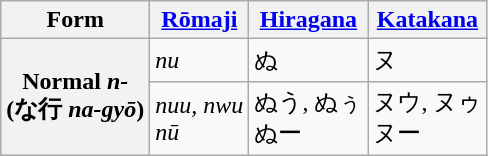<table class="wikitable">
<tr>
<th>Form</th>
<th><a href='#'>Rōmaji</a></th>
<th><a href='#'>Hiragana</a></th>
<th><a href='#'>Katakana</a></th>
</tr>
<tr>
<th rowspan="2">Normal <em>n-</em><br>(な行 <em>na-gyō</em>)</th>
<td><em>nu</em></td>
<td>ぬ</td>
<td>ヌ</td>
</tr>
<tr>
<td><em>nuu, nwu</em><br><em>nū</em></td>
<td>ぬう, ぬぅ<br>ぬー</td>
<td>ヌウ, ヌゥ<br>ヌー</td>
</tr>
</table>
